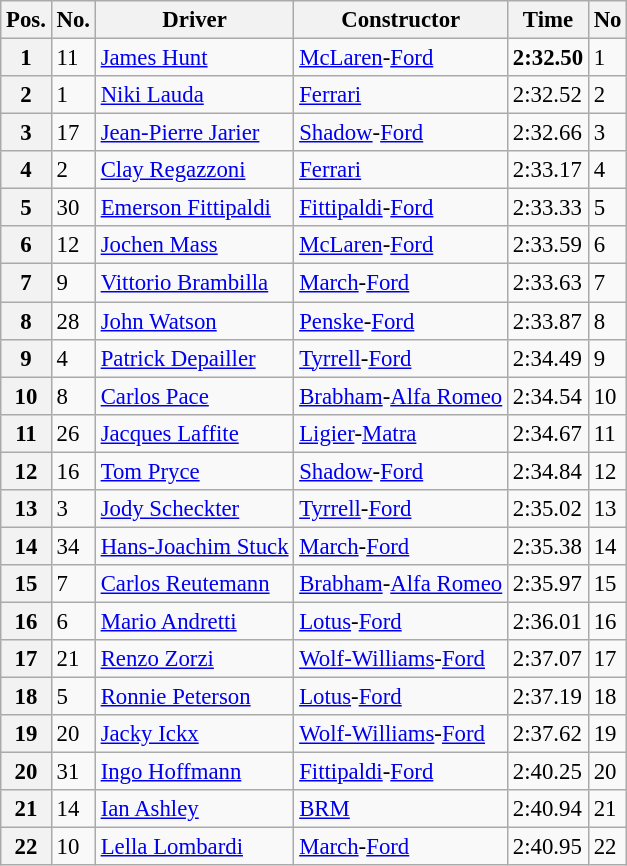<table class="wikitable sortable" style="font-size: 95%">
<tr>
<th>Pos.</th>
<th>No.</th>
<th>Driver</th>
<th>Constructor</th>
<th>Time</th>
<th>No</th>
</tr>
<tr>
<th>1</th>
<td>11</td>
<td> <a href='#'>James Hunt</a></td>
<td><a href='#'>McLaren</a>-<a href='#'>Ford</a></td>
<td><strong>2:32.50</strong></td>
<td>1</td>
</tr>
<tr>
<th>2</th>
<td>1</td>
<td> <a href='#'>Niki Lauda</a></td>
<td><a href='#'>Ferrari</a></td>
<td>2:32.52</td>
<td>2</td>
</tr>
<tr>
<th>3</th>
<td>17</td>
<td> <a href='#'>Jean-Pierre Jarier</a></td>
<td><a href='#'>Shadow</a>-<a href='#'>Ford</a></td>
<td>2:32.66</td>
<td>3</td>
</tr>
<tr>
<th>4</th>
<td>2</td>
<td> <a href='#'>Clay Regazzoni</a></td>
<td><a href='#'>Ferrari</a></td>
<td>2:33.17</td>
<td>4</td>
</tr>
<tr>
<th>5</th>
<td>30</td>
<td> <a href='#'>Emerson Fittipaldi</a></td>
<td><a href='#'>Fittipaldi</a>-<a href='#'>Ford</a></td>
<td>2:33.33</td>
<td>5</td>
</tr>
<tr>
<th>6</th>
<td>12</td>
<td> <a href='#'>Jochen Mass</a></td>
<td><a href='#'>McLaren</a>-<a href='#'>Ford</a></td>
<td>2:33.59</td>
<td>6</td>
</tr>
<tr>
<th>7</th>
<td>9</td>
<td> <a href='#'>Vittorio Brambilla</a></td>
<td><a href='#'>March</a>-<a href='#'>Ford</a></td>
<td>2:33.63</td>
<td>7</td>
</tr>
<tr>
<th>8</th>
<td>28</td>
<td> <a href='#'>John Watson</a></td>
<td><a href='#'>Penske</a>-<a href='#'>Ford</a></td>
<td>2:33.87</td>
<td>8</td>
</tr>
<tr>
<th>9</th>
<td>4</td>
<td> <a href='#'>Patrick Depailler</a></td>
<td><a href='#'>Tyrrell</a>-<a href='#'>Ford</a></td>
<td>2:34.49</td>
<td>9</td>
</tr>
<tr>
<th>10</th>
<td>8</td>
<td> <a href='#'>Carlos Pace</a></td>
<td><a href='#'>Brabham</a>-<a href='#'>Alfa Romeo</a></td>
<td>2:34.54</td>
<td>10</td>
</tr>
<tr>
<th>11</th>
<td>26</td>
<td> <a href='#'>Jacques Laffite</a></td>
<td><a href='#'>Ligier</a>-<a href='#'>Matra</a></td>
<td>2:34.67</td>
<td>11</td>
</tr>
<tr>
<th>12</th>
<td>16</td>
<td> <a href='#'>Tom Pryce</a></td>
<td><a href='#'>Shadow</a>-<a href='#'>Ford</a></td>
<td>2:34.84</td>
<td>12</td>
</tr>
<tr>
<th>13</th>
<td>3</td>
<td> <a href='#'>Jody Scheckter</a></td>
<td><a href='#'>Tyrrell</a>-<a href='#'>Ford</a></td>
<td>2:35.02</td>
<td>13</td>
</tr>
<tr>
<th>14</th>
<td>34</td>
<td> <a href='#'>Hans-Joachim Stuck</a></td>
<td><a href='#'>March</a>-<a href='#'>Ford</a></td>
<td>2:35.38</td>
<td>14</td>
</tr>
<tr>
<th>15</th>
<td>7</td>
<td> <a href='#'>Carlos Reutemann</a></td>
<td><a href='#'>Brabham</a>-<a href='#'>Alfa Romeo</a></td>
<td>2:35.97</td>
<td>15</td>
</tr>
<tr>
<th>16</th>
<td>6</td>
<td> <a href='#'>Mario Andretti</a></td>
<td><a href='#'>Lotus</a>-<a href='#'>Ford</a></td>
<td>2:36.01</td>
<td>16</td>
</tr>
<tr>
<th>17</th>
<td>21</td>
<td> <a href='#'>Renzo Zorzi</a></td>
<td><a href='#'>Wolf-Williams</a>-<a href='#'>Ford</a></td>
<td>2:37.07</td>
<td>17</td>
</tr>
<tr>
<th>18</th>
<td>5</td>
<td> <a href='#'>Ronnie Peterson</a></td>
<td><a href='#'>Lotus</a>-<a href='#'>Ford</a></td>
<td>2:37.19</td>
<td>18</td>
</tr>
<tr>
<th>19</th>
<td>20</td>
<td> <a href='#'>Jacky Ickx</a></td>
<td><a href='#'>Wolf-Williams</a>-<a href='#'>Ford</a></td>
<td>2:37.62</td>
<td>19</td>
</tr>
<tr>
<th>20</th>
<td>31</td>
<td> <a href='#'>Ingo Hoffmann</a></td>
<td><a href='#'>Fittipaldi</a>-<a href='#'>Ford</a></td>
<td>2:40.25</td>
<td>20</td>
</tr>
<tr>
<th>21</th>
<td>14</td>
<td> <a href='#'>Ian Ashley</a></td>
<td><a href='#'>BRM</a></td>
<td>2:40.94</td>
<td>21</td>
</tr>
<tr>
<th>22</th>
<td>10</td>
<td> <a href='#'>Lella Lombardi</a></td>
<td><a href='#'>March</a>-<a href='#'>Ford</a></td>
<td>2:40.95</td>
<td>22</td>
</tr>
</table>
